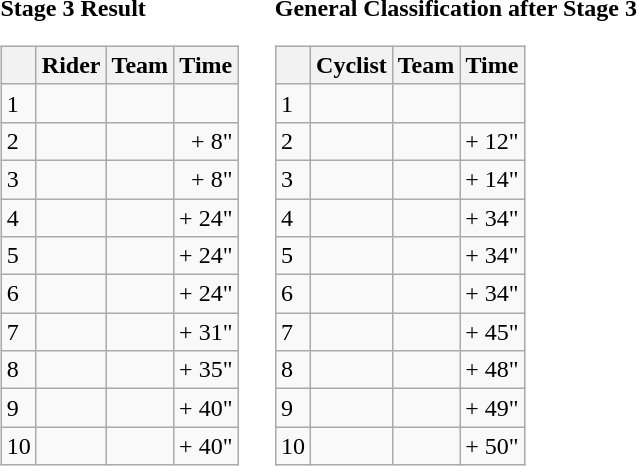<table>
<tr>
<td><strong>Stage 3 Result</strong><br><table class="wikitable">
<tr>
<th></th>
<th>Rider</th>
<th>Team</th>
<th>Time</th>
</tr>
<tr>
<td>1</td>
<td></td>
<td></td>
<td align="right"></td>
</tr>
<tr>
<td>2</td>
<td></td>
<td></td>
<td align="right">+ 8"</td>
</tr>
<tr>
<td>3</td>
<td></td>
<td></td>
<td align="right">+ 8"</td>
</tr>
<tr>
<td>4</td>
<td></td>
<td></td>
<td align="right">+ 24"</td>
</tr>
<tr>
<td>5</td>
<td></td>
<td></td>
<td align="right">+ 24"</td>
</tr>
<tr>
<td>6</td>
<td></td>
<td></td>
<td align="right">+ 24"</td>
</tr>
<tr>
<td>7</td>
<td></td>
<td></td>
<td align="right">+ 31"</td>
</tr>
<tr>
<td>8</td>
<td></td>
<td></td>
<td align="right">+ 35"</td>
</tr>
<tr>
<td>9</td>
<td></td>
<td></td>
<td align="right">+ 40"</td>
</tr>
<tr>
<td>10</td>
<td></td>
<td></td>
<td align="right">+ 40"</td>
</tr>
</table>
</td>
<td></td>
<td><strong>General Classification after Stage 3</strong><br><table class="wikitable">
<tr>
<th></th>
<th>Cyclist</th>
<th>Team</th>
<th>Time</th>
</tr>
<tr>
<td>1</td>
<td> </td>
<td></td>
<td align="right"></td>
</tr>
<tr>
<td>2</td>
<td></td>
<td></td>
<td align="right">+ 12"</td>
</tr>
<tr>
<td>3</td>
<td></td>
<td></td>
<td align="right">+ 14"</td>
</tr>
<tr>
<td>4</td>
<td></td>
<td></td>
<td align="right">+ 34"</td>
</tr>
<tr>
<td>5</td>
<td></td>
<td></td>
<td align="right">+ 34"</td>
</tr>
<tr>
<td>6</td>
<td></td>
<td></td>
<td align="right">+ 34"</td>
</tr>
<tr>
<td>7</td>
<td></td>
<td></td>
<td align="right">+ 45"</td>
</tr>
<tr>
<td>8</td>
<td></td>
<td></td>
<td align="right">+ 48"</td>
</tr>
<tr>
<td>9</td>
<td></td>
<td></td>
<td align="right">+ 49"</td>
</tr>
<tr>
<td>10</td>
<td></td>
<td></td>
<td align="right">+ 50"</td>
</tr>
</table>
</td>
</tr>
</table>
